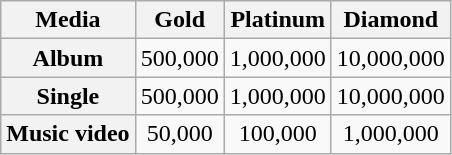<table class="wikitable">
<tr>
<th style="text-align:center;">Media</th>
<th style="text-align:center;">Gold</th>
<th style="text-align:center;">Platinum</th>
<th style="text-align:center;">Diamond</th>
</tr>
<tr>
<th scope="row" style="text-align:center;">Album</th>
<td style="text-align:center;">500,000</td>
<td style="text-align:center;">1,000,000</td>
<td style="text-align:center;">10,000,000</td>
</tr>
<tr>
<th scope="row" style="text-align:center;">Single</th>
<td style="text-align:center;">500,000</td>
<td style="text-align:center;">1,000,000</td>
<td style="text-align:center;">10,000,000</td>
</tr>
<tr>
<th scope="row" style="text-align:center;">Music video</th>
<td style="text-align:center;">50,000</td>
<td style="text-align:center;">100,000</td>
<td style="text-align:center;">1,000,000</td>
</tr>
</table>
